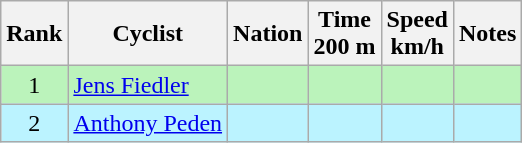<table class="wikitable sortable" style="text-align:center">
<tr>
<th>Rank</th>
<th>Cyclist</th>
<th>Nation</th>
<th>Time<br>200 m</th>
<th>Speed<br>km/h</th>
<th>Notes</th>
</tr>
<tr bgcolor=bbf3bb>
<td>1</td>
<td align=left><a href='#'>Jens Fiedler</a></td>
<td align=left></td>
<td></td>
<td></td>
<td></td>
</tr>
<tr bgcolor=bbf3ff>
<td>2</td>
<td align=left><a href='#'>Anthony Peden</a></td>
<td align=left></td>
<td></td>
<td></td>
<td></td>
</tr>
</table>
